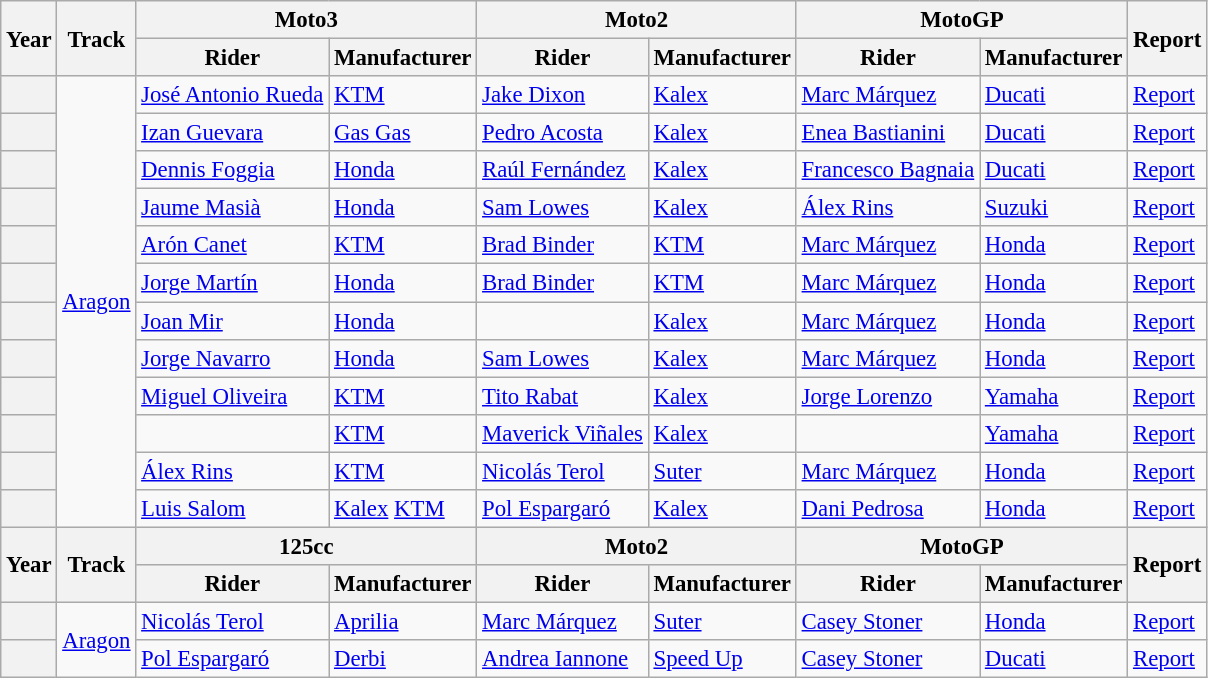<table class="wikitable" style="font-size: 95%;">
<tr>
<th rowspan=2>Year</th>
<th rowspan=2>Track</th>
<th colspan=2>Moto3</th>
<th colspan=2>Moto2</th>
<th colspan=2>MotoGP</th>
<th rowspan=2>Report</th>
</tr>
<tr>
<th>Rider</th>
<th>Manufacturer</th>
<th>Rider</th>
<th>Manufacturer</th>
<th>Rider</th>
<th>Manufacturer</th>
</tr>
<tr>
<th></th>
<td rowspan=12><a href='#'>Aragon</a></td>
<td> <a href='#'>José Antonio Rueda</a></td>
<td><a href='#'>KTM</a></td>
<td> <a href='#'>Jake Dixon</a></td>
<td><a href='#'>Kalex</a></td>
<td> <a href='#'>Marc Márquez</a></td>
<td><a href='#'>Ducati</a></td>
<td><a href='#'>Report</a></td>
</tr>
<tr>
<th></th>
<td> <a href='#'>Izan Guevara</a></td>
<td><a href='#'>Gas Gas</a></td>
<td> <a href='#'>Pedro Acosta</a></td>
<td><a href='#'>Kalex</a></td>
<td> <a href='#'>Enea Bastianini</a></td>
<td><a href='#'>Ducati</a></td>
<td><a href='#'>Report</a></td>
</tr>
<tr>
<th></th>
<td> <a href='#'>Dennis Foggia</a></td>
<td><a href='#'>Honda</a></td>
<td> <a href='#'>Raúl Fernández</a></td>
<td><a href='#'>Kalex</a></td>
<td> <a href='#'>Francesco Bagnaia</a></td>
<td><a href='#'>Ducati</a></td>
<td><a href='#'>Report</a></td>
</tr>
<tr>
<th></th>
<td> <a href='#'>Jaume Masià</a></td>
<td><a href='#'>Honda</a></td>
<td> <a href='#'>Sam Lowes</a></td>
<td><a href='#'>Kalex</a></td>
<td> <a href='#'>Álex Rins</a></td>
<td><a href='#'>Suzuki</a></td>
<td><a href='#'>Report</a></td>
</tr>
<tr>
<th></th>
<td> <a href='#'>Arón Canet</a></td>
<td><a href='#'>KTM</a></td>
<td> <a href='#'>Brad Binder</a></td>
<td><a href='#'>KTM</a></td>
<td> <a href='#'>Marc Márquez</a></td>
<td><a href='#'>Honda</a></td>
<td><a href='#'>Report</a></td>
</tr>
<tr>
<th></th>
<td> <a href='#'>Jorge Martín</a></td>
<td><a href='#'>Honda</a></td>
<td> <a href='#'>Brad Binder</a></td>
<td><a href='#'>KTM</a></td>
<td> <a href='#'>Marc Márquez</a></td>
<td><a href='#'>Honda</a></td>
<td><a href='#'>Report</a></td>
</tr>
<tr>
<th></th>
<td> <a href='#'>Joan Mir</a></td>
<td><a href='#'>Honda</a></td>
<td></td>
<td><a href='#'>Kalex</a></td>
<td> <a href='#'>Marc Márquez</a></td>
<td><a href='#'>Honda</a></td>
<td><a href='#'>Report</a></td>
</tr>
<tr>
<th></th>
<td> <a href='#'>Jorge Navarro</a></td>
<td><a href='#'>Honda</a></td>
<td> <a href='#'>Sam Lowes</a></td>
<td><a href='#'>Kalex</a></td>
<td> <a href='#'>Marc Márquez</a></td>
<td><a href='#'>Honda</a></td>
<td><a href='#'>Report</a></td>
</tr>
<tr>
<th></th>
<td> <a href='#'>Miguel Oliveira</a></td>
<td><a href='#'>KTM</a></td>
<td> <a href='#'>Tito Rabat</a></td>
<td><a href='#'>Kalex</a></td>
<td> <a href='#'>Jorge Lorenzo</a></td>
<td><a href='#'>Yamaha</a></td>
<td><a href='#'>Report</a></td>
</tr>
<tr>
<th></th>
<td></td>
<td><a href='#'>KTM</a></td>
<td> <a href='#'>Maverick Viñales</a></td>
<td><a href='#'>Kalex</a></td>
<td></td>
<td><a href='#'>Yamaha</a></td>
<td><a href='#'>Report</a></td>
</tr>
<tr>
<th></th>
<td> <a href='#'>Álex Rins</a></td>
<td><a href='#'>KTM</a></td>
<td> <a href='#'>Nicolás Terol</a></td>
<td><a href='#'>Suter</a></td>
<td> <a href='#'>Marc Márquez</a></td>
<td><a href='#'>Honda</a></td>
<td><a href='#'>Report</a></td>
</tr>
<tr>
<th></th>
<td> <a href='#'>Luis Salom</a></td>
<td><a href='#'>Kalex</a> <a href='#'>KTM</a></td>
<td> <a href='#'>Pol Espargaró</a></td>
<td><a href='#'>Kalex</a></td>
<td> <a href='#'>Dani Pedrosa</a></td>
<td><a href='#'>Honda</a></td>
<td><a href='#'>Report</a></td>
</tr>
<tr>
<th rowspan=2>Year</th>
<th rowspan=2>Track</th>
<th colspan=2>125cc</th>
<th colspan=2>Moto2</th>
<th colspan=2>MotoGP</th>
<th rowspan=2>Report</th>
</tr>
<tr>
<th>Rider</th>
<th>Manufacturer</th>
<th>Rider</th>
<th>Manufacturer</th>
<th>Rider</th>
<th>Manufacturer</th>
</tr>
<tr>
<th></th>
<td rowspan="2"><a href='#'>Aragon</a></td>
<td> <a href='#'>Nicolás Terol</a></td>
<td><a href='#'>Aprilia</a></td>
<td> <a href='#'>Marc Márquez</a></td>
<td><a href='#'>Suter</a></td>
<td> <a href='#'>Casey Stoner</a></td>
<td><a href='#'>Honda</a></td>
<td><a href='#'>Report</a></td>
</tr>
<tr>
<th></th>
<td> <a href='#'>Pol Espargaró</a></td>
<td><a href='#'>Derbi</a></td>
<td> <a href='#'>Andrea Iannone</a></td>
<td><a href='#'>Speed Up</a></td>
<td> <a href='#'>Casey Stoner</a></td>
<td><a href='#'>Ducati</a></td>
<td><a href='#'>Report</a></td>
</tr>
</table>
